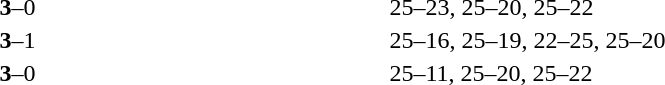<table>
<tr>
<th width=200></th>
<th width=80></th>
<th width=200></th>
<th width=220></th>
</tr>
<tr>
<td align=right><strong></strong></td>
<td align=center><strong>3</strong>–0</td>
<td></td>
<td>25–23, 25–20, 25–22</td>
</tr>
<tr>
<td align=right><strong></strong></td>
<td align=center><strong>3</strong>–1</td>
<td></td>
<td>25–16, 25–19, 22–25, 25–20</td>
</tr>
<tr>
<td align=right><strong></strong></td>
<td align=center><strong>3</strong>–0</td>
<td></td>
<td>25–11, 25–20, 25–22</td>
</tr>
</table>
